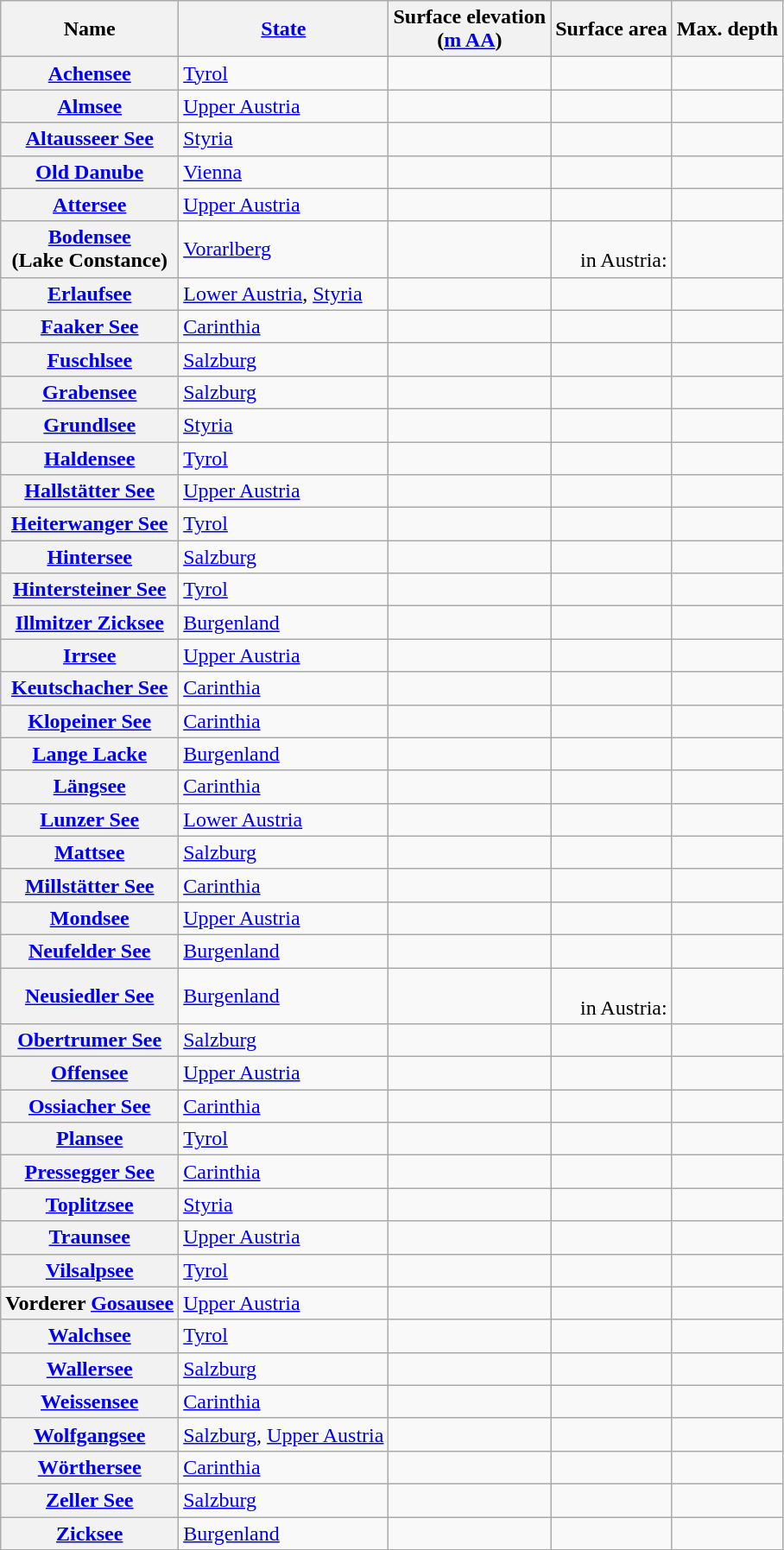<table class="wikitable sortable" style="text-align:right;">
<tr>
<th scope="col">Name</th>
<th scope="col"><a href='#'>State</a></th>
<th scope="col">Surface elevation<br>(<a href='#'>m AA</a>)</th>
<th scope="col">Surface area</th>
<th scope="col">Max. depth</th>
</tr>
<tr>
<th scope="row"><a href='#'>Achensee</a></th>
<td style="text-align:left"><a href='#'>Tyrol</a></td>
<td></td>
<td></td>
<td></td>
</tr>
<tr>
<th scope="row"><a href='#'>Almsee</a></th>
<td style="text-align:left"><a href='#'>Upper Austria</a></td>
<td></td>
<td></td>
<td></td>
</tr>
<tr>
<th scope="row"><a href='#'>Altausseer See</a></th>
<td style="text-align:left"><a href='#'>Styria</a></td>
<td></td>
<td></td>
<td></td>
</tr>
<tr>
<th scope="row"><a href='#'>Old Danube</a></th>
<td style="text-align:left"><a href='#'>Vienna</a></td>
<td></td>
<td></td>
<td></td>
</tr>
<tr>
<th scope="row"><a href='#'>Attersee</a></th>
<td style="text-align:left"><a href='#'>Upper Austria</a></td>
<td></td>
<td></td>
<td></td>
</tr>
<tr>
<th scope="row"><a href='#'>Bodensee</a><br>(Lake Constance)</th>
<td style="text-align:left"><a href='#'>Vorarlberg</a></td>
<td></td>
<td><br>in Austria: </td>
<td></td>
</tr>
<tr>
<th scope="row"><a href='#'>Erlaufsee</a></th>
<td style="text-align:left"><a href='#'>Lower Austria</a>, <a href='#'>Styria</a></td>
<td></td>
<td></td>
<td></td>
</tr>
<tr>
<th scope="row"><a href='#'>Faaker See</a></th>
<td style="text-align:left"><a href='#'>Carinthia</a></td>
<td></td>
<td></td>
<td></td>
</tr>
<tr>
<th scope="row"><a href='#'>Fuschlsee</a></th>
<td style="text-align:left"><a href='#'>Salzburg</a></td>
<td></td>
<td></td>
<td></td>
</tr>
<tr>
<th scope="row"><a href='#'>Grabensee</a></th>
<td style="text-align:left"><a href='#'>Salzburg</a></td>
<td></td>
<td></td>
<td></td>
</tr>
<tr>
<th scope="row"><a href='#'>Grundlsee</a></th>
<td style="text-align:left"><a href='#'>Styria</a></td>
<td></td>
<td></td>
<td></td>
</tr>
<tr>
<th scope="row"><a href='#'>Haldensee</a></th>
<td style="text-align:left"><a href='#'>Tyrol</a></td>
<td></td>
<td></td>
<td></td>
</tr>
<tr>
<th scope="row"><a href='#'>Hallstätter See</a></th>
<td style="text-align:left"><a href='#'>Upper Austria</a></td>
<td></td>
<td></td>
<td></td>
</tr>
<tr>
<th scope="row"><a href='#'>Heiterwanger See</a></th>
<td style="text-align:left"><a href='#'>Tyrol</a></td>
<td></td>
<td></td>
<td></td>
</tr>
<tr>
<th scope="row"><a href='#'>Hintersee</a></th>
<td style="text-align:left"><a href='#'>Salzburg</a></td>
<td></td>
<td></td>
<td></td>
</tr>
<tr>
<th scope="row"><a href='#'>Hintersteiner See</a></th>
<td style="text-align:left"><a href='#'>Tyrol</a></td>
<td></td>
<td></td>
<td></td>
</tr>
<tr>
<th scope="row"><a href='#'>Illmitzer Zicksee</a></th>
<td style="text-align:left"><a href='#'>Burgenland</a></td>
<td></td>
<td></td>
<td></td>
</tr>
<tr>
<th scope="row"><a href='#'>Irrsee</a></th>
<td style="text-align:left"><a href='#'>Upper Austria</a></td>
<td></td>
<td></td>
<td></td>
</tr>
<tr>
<th scope="row"><a href='#'>Keutschacher See</a></th>
<td style="text-align:left"><a href='#'>Carinthia</a></td>
<td></td>
<td></td>
<td></td>
</tr>
<tr>
<th scope="row"><a href='#'>Klopeiner See</a></th>
<td style="text-align:left"><a href='#'>Carinthia</a></td>
<td></td>
<td></td>
<td></td>
</tr>
<tr>
<th scope="row"><a href='#'>Lange Lacke</a></th>
<td style="text-align:left"><a href='#'>Burgenland</a></td>
<td></td>
<td></td>
<td></td>
</tr>
<tr>
<th scope="row"><a href='#'>Längsee</a></th>
<td style="text-align:left"><a href='#'>Carinthia</a></td>
<td></td>
<td></td>
<td></td>
</tr>
<tr>
<th scope="row"><a href='#'>Lunzer See</a></th>
<td style="text-align:left"><a href='#'>Lower Austria</a></td>
<td></td>
<td></td>
<td></td>
</tr>
<tr>
<th scope="row"><a href='#'>Mattsee</a></th>
<td style="text-align:left"><a href='#'>Salzburg</a></td>
<td></td>
<td></td>
<td></td>
</tr>
<tr>
<th scope="row"><a href='#'>Millstätter See</a></th>
<td style="text-align:left"><a href='#'>Carinthia</a></td>
<td></td>
<td></td>
<td></td>
</tr>
<tr>
<th scope="row"><a href='#'>Mondsee</a></th>
<td style="text-align:left"><a href='#'>Upper Austria</a></td>
<td></td>
<td></td>
<td></td>
</tr>
<tr>
<th scope="row"><a href='#'>Neufelder See</a></th>
<td style="text-align:left"><a href='#'>Burgenland</a></td>
<td></td>
<td></td>
<td></td>
</tr>
<tr>
<th scope="row"><a href='#'>Neusiedler See</a></th>
<td style="text-align:left"><a href='#'>Burgenland</a></td>
<td></td>
<td><br>in Austria: </td>
<td></td>
</tr>
<tr>
<th scope="row"><a href='#'>Obertrumer See</a></th>
<td style="text-align:left"><a href='#'>Salzburg</a></td>
<td></td>
<td></td>
<td></td>
</tr>
<tr>
<th scope="row"><a href='#'>Offensee</a></th>
<td style="text-align:left"><a href='#'>Upper Austria</a></td>
<td></td>
<td></td>
<td></td>
</tr>
<tr>
<th scope="row"><a href='#'>Ossiacher See</a></th>
<td style="text-align:left"><a href='#'>Carinthia</a></td>
<td></td>
<td></td>
<td></td>
</tr>
<tr>
<th scope="row"><a href='#'>Plansee</a></th>
<td style="text-align:left"><a href='#'>Tyrol</a></td>
<td></td>
<td></td>
<td></td>
</tr>
<tr>
<th scope="row"><a href='#'>Pressegger See</a></th>
<td style="text-align:left"><a href='#'>Carinthia</a></td>
<td></td>
<td></td>
<td></td>
</tr>
<tr>
<th scope="row"><a href='#'>Toplitzsee</a></th>
<td style="text-align:left"><a href='#'>Styria</a></td>
<td></td>
<td></td>
<td></td>
</tr>
<tr>
<th scope="row"><a href='#'>Traunsee</a></th>
<td style="text-align:left"><a href='#'>Upper Austria</a></td>
<td></td>
<td></td>
<td></td>
</tr>
<tr>
<th scope="row"><a href='#'>Vilsalpsee</a></th>
<td style="text-align:left"><a href='#'>Tyrol</a></td>
<td></td>
<td></td>
<td></td>
</tr>
<tr>
<th scope="row">Vorderer <a href='#'>Gosausee</a></th>
<td style="text-align:left"><a href='#'>Upper Austria</a></td>
<td></td>
<td></td>
<td></td>
</tr>
<tr>
<th scope="row"><a href='#'>Walchsee</a></th>
<td style="text-align:left"><a href='#'>Tyrol</a></td>
<td></td>
<td></td>
<td></td>
</tr>
<tr>
<th scope="row"><a href='#'>Wallersee</a></th>
<td style="text-align:left"><a href='#'>Salzburg</a></td>
<td></td>
<td></td>
<td></td>
</tr>
<tr>
<th scope="row"><a href='#'>Weissensee</a></th>
<td style="text-align:left"><a href='#'>Carinthia</a></td>
<td></td>
<td></td>
<td></td>
</tr>
<tr>
<th scope="row"><a href='#'>Wolfgangsee</a></th>
<td style="text-align:left"><a href='#'>Salzburg</a>, <a href='#'>Upper Austria</a></td>
<td></td>
<td></td>
<td></td>
</tr>
<tr>
<th scope="row"><a href='#'>Wörthersee</a></th>
<td style="text-align:left"><a href='#'>Carinthia</a></td>
<td></td>
<td></td>
<td></td>
</tr>
<tr>
<th scope="row"><a href='#'>Zeller See</a></th>
<td style="text-align:left"><a href='#'>Salzburg</a></td>
<td></td>
<td></td>
<td></td>
</tr>
<tr>
<th scope="row"><a href='#'>Zicksee</a></th>
<td style="text-align:left"><a href='#'>Burgenland</a></td>
<td></td>
<td></td>
<td></td>
</tr>
</table>
